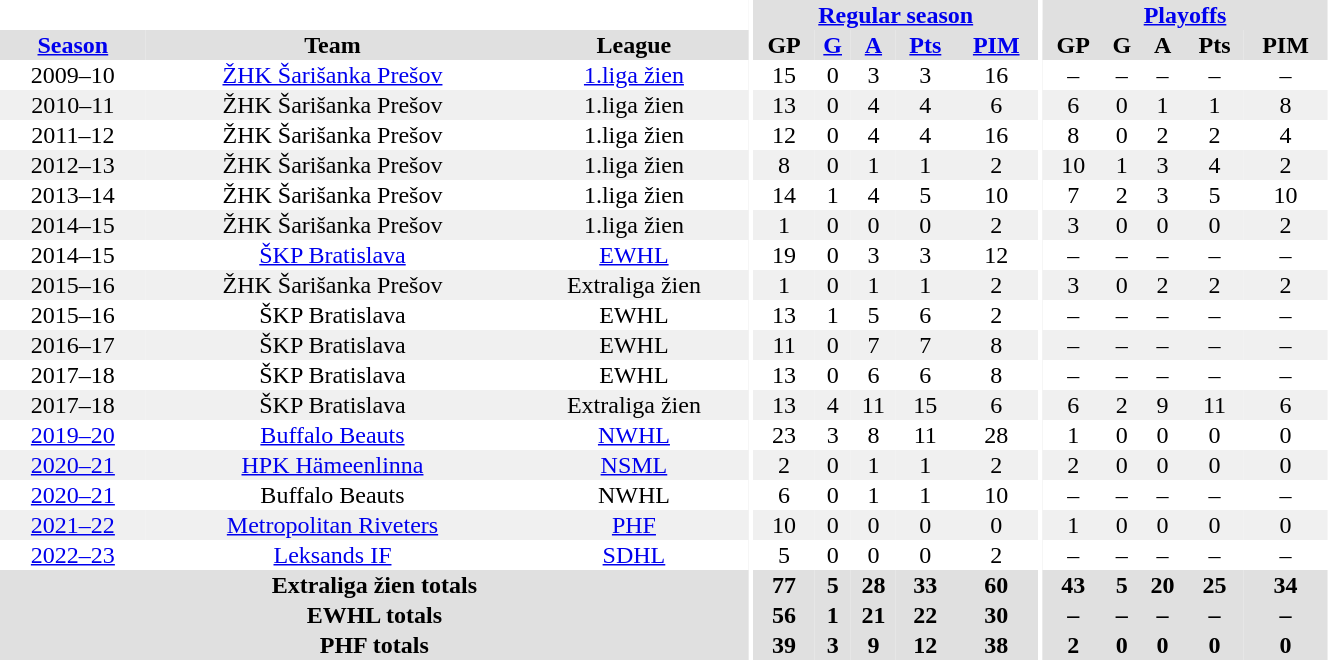<table border="0" cellpadding="1" cellspacing="0" style="text-align:center; width:70%">
<tr bgcolor="#e0e0e0">
<th colspan="3" bgcolor="#ffffff"></th>
<th rowspan="102" bgcolor="#ffffff"></th>
<th colspan="5"><a href='#'>Regular season</a></th>
<th rowspan="102" bgcolor="#ffffff"></th>
<th colspan="5"><a href='#'>Playoffs</a></th>
</tr>
<tr bgcolor="#e0e0e0">
<th><a href='#'>Season</a></th>
<th>Team</th>
<th>League</th>
<th>GP</th>
<th><a href='#'>G</a></th>
<th><a href='#'>A</a></th>
<th><a href='#'>Pts</a></th>
<th><a href='#'>PIM</a></th>
<th>GP</th>
<th>G</th>
<th>A</th>
<th>Pts</th>
<th>PIM</th>
</tr>
<tr>
<td>2009–10</td>
<td><a href='#'>ŽHK Šarišanka Prešov</a></td>
<td><a href='#'>1.liga žien</a></td>
<td>15</td>
<td>0</td>
<td>3</td>
<td>3</td>
<td>16</td>
<td>–</td>
<td>–</td>
<td>–</td>
<td>–</td>
<td>–</td>
</tr>
<tr bgcolor="#f0f0f0">
<td>2010–11</td>
<td>ŽHK Šarišanka Prešov</td>
<td>1.liga žien</td>
<td>13</td>
<td>0</td>
<td>4</td>
<td>4</td>
<td>6</td>
<td>6</td>
<td>0</td>
<td>1</td>
<td>1</td>
<td>8</td>
</tr>
<tr>
<td>2011–12</td>
<td>ŽHK Šarišanka Prešov</td>
<td>1.liga žien</td>
<td>12</td>
<td>0</td>
<td>4</td>
<td>4</td>
<td>16</td>
<td>8</td>
<td>0</td>
<td>2</td>
<td>2</td>
<td>4</td>
</tr>
<tr bgcolor="#f0f0f0">
<td>2012–13</td>
<td>ŽHK Šarišanka Prešov</td>
<td>1.liga žien</td>
<td>8</td>
<td>0</td>
<td>1</td>
<td>1</td>
<td>2</td>
<td>10</td>
<td>1</td>
<td>3</td>
<td>4</td>
<td>2</td>
</tr>
<tr>
<td>2013–14</td>
<td>ŽHK Šarišanka Prešov</td>
<td>1.liga žien</td>
<td>14</td>
<td>1</td>
<td>4</td>
<td>5</td>
<td>10</td>
<td>7</td>
<td>2</td>
<td>3</td>
<td>5</td>
<td>10</td>
</tr>
<tr bgcolor="#f0f0f0">
<td>2014–15</td>
<td>ŽHK Šarišanka Prešov</td>
<td>1.liga žien</td>
<td>1</td>
<td>0</td>
<td>0</td>
<td>0</td>
<td>2</td>
<td>3</td>
<td>0</td>
<td>0</td>
<td>0</td>
<td>2</td>
</tr>
<tr>
<td>2014–15</td>
<td><a href='#'>ŠKP Bratislava</a></td>
<td><a href='#'>EWHL</a></td>
<td>19</td>
<td>0</td>
<td>3</td>
<td>3</td>
<td>12</td>
<td>–</td>
<td>–</td>
<td>–</td>
<td>–</td>
<td>–</td>
</tr>
<tr bgcolor="#f0f0f0">
<td>2015–16</td>
<td>ŽHK Šarišanka Prešov</td>
<td>Extraliga žien</td>
<td>1</td>
<td>0</td>
<td>1</td>
<td>1</td>
<td>2</td>
<td>3</td>
<td>0</td>
<td>2</td>
<td>2</td>
<td>2</td>
</tr>
<tr>
<td>2015–16</td>
<td>ŠKP Bratislava</td>
<td>EWHL</td>
<td>13</td>
<td>1</td>
<td>5</td>
<td>6</td>
<td>2</td>
<td>–</td>
<td>–</td>
<td>–</td>
<td>–</td>
<td>–</td>
</tr>
<tr bgcolor="#f0f0f0">
<td>2016–17</td>
<td>ŠKP Bratislava</td>
<td>EWHL</td>
<td>11</td>
<td>0</td>
<td>7</td>
<td>7</td>
<td>8</td>
<td>–</td>
<td>–</td>
<td>–</td>
<td>–</td>
<td>–</td>
</tr>
<tr>
<td>2017–18</td>
<td>ŠKP Bratislava</td>
<td>EWHL</td>
<td>13</td>
<td>0</td>
<td>6</td>
<td>6</td>
<td>8</td>
<td>–</td>
<td>–</td>
<td>–</td>
<td>–</td>
<td>–</td>
</tr>
<tr bgcolor="#f0f0f0">
<td>2017–18</td>
<td>ŠKP Bratislava</td>
<td>Extraliga žien</td>
<td>13</td>
<td>4</td>
<td>11</td>
<td>15</td>
<td>6</td>
<td>6</td>
<td>2</td>
<td>9</td>
<td>11</td>
<td>6</td>
</tr>
<tr>
<td><a href='#'>2019–20</a></td>
<td><a href='#'>Buffalo Beauts</a></td>
<td><a href='#'>NWHL</a></td>
<td>23</td>
<td>3</td>
<td>8</td>
<td>11</td>
<td>28</td>
<td>1</td>
<td>0</td>
<td>0</td>
<td>0</td>
<td>0</td>
</tr>
<tr bgcolor="#f0f0f0">
<td><a href='#'>2020–21</a></td>
<td><a href='#'>HPK Hämeenlinna</a></td>
<td><a href='#'>NSML</a></td>
<td>2</td>
<td>0</td>
<td>1</td>
<td>1</td>
<td>2</td>
<td>2</td>
<td>0</td>
<td>0</td>
<td>0</td>
<td>0</td>
</tr>
<tr>
<td><a href='#'>2020–21</a></td>
<td>Buffalo Beauts</td>
<td>NWHL</td>
<td>6</td>
<td>0</td>
<td>1</td>
<td>1</td>
<td>10</td>
<td>–</td>
<td>–</td>
<td>–</td>
<td>–</td>
<td>–</td>
</tr>
<tr bgcolor="#f0f0f0">
<td><a href='#'>2021–22</a></td>
<td><a href='#'>Metropolitan Riveters</a></td>
<td><a href='#'>PHF</a></td>
<td>10</td>
<td>0</td>
<td>0</td>
<td>0</td>
<td>0</td>
<td>1</td>
<td>0</td>
<td>0</td>
<td>0</td>
<td>0</td>
</tr>
<tr>
<td><a href='#'>2022–23</a></td>
<td><a href='#'>Leksands IF</a></td>
<td><a href='#'>SDHL</a></td>
<td>5</td>
<td>0</td>
<td>0</td>
<td>0</td>
<td>2</td>
<td>–</td>
<td>–</td>
<td>–</td>
<td>–</td>
<td>–</td>
</tr>
<tr bgcolor="#e0e0e0">
<th colspan="3">Extraliga žien totals</th>
<th>77</th>
<th>5</th>
<th>28</th>
<th>33</th>
<th>60</th>
<th>43</th>
<th>5</th>
<th>20</th>
<th>25</th>
<th>34</th>
</tr>
<tr bgcolor="#e0e0e0">
<th colspan="3">EWHL totals</th>
<th>56</th>
<th>1</th>
<th>21</th>
<th>22</th>
<th>30</th>
<th>–</th>
<th>–</th>
<th>–</th>
<th>–</th>
<th>–</th>
</tr>
<tr bgcolor="#e0e0e0">
<th colspan="3">PHF totals</th>
<th>39</th>
<th>3</th>
<th>9</th>
<th>12</th>
<th>38</th>
<th>2</th>
<th>0</th>
<th>0</th>
<th>0</th>
<th>0</th>
</tr>
</table>
